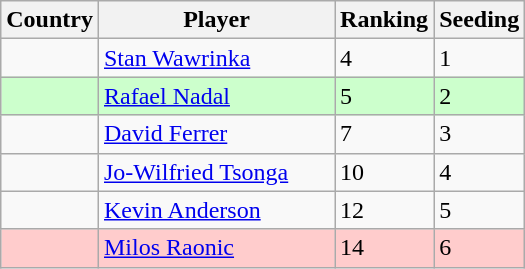<table class="wikitable" border="1">
<tr>
<th>Country</th>
<th width=150>Player</th>
<th>Ranking</th>
<th>Seeding</th>
</tr>
<tr>
<td></td>
<td><a href='#'>Stan Wawrinka</a></td>
<td>4</td>
<td>1</td>
</tr>
<tr style="background:#cfc;">
<td></td>
<td><a href='#'>Rafael Nadal</a></td>
<td>5</td>
<td>2</td>
</tr>
<tr>
<td></td>
<td><a href='#'>David Ferrer</a></td>
<td>7</td>
<td>3</td>
</tr>
<tr>
<td></td>
<td><a href='#'>Jo-Wilfried Tsonga</a></td>
<td>10</td>
<td>4</td>
</tr>
<tr>
<td></td>
<td><a href='#'>Kevin Anderson</a></td>
<td>12</td>
<td>5</td>
</tr>
<tr style="background:#fcc;">
<td></td>
<td><a href='#'>Milos Raonic</a></td>
<td>14</td>
<td>6</td>
</tr>
</table>
